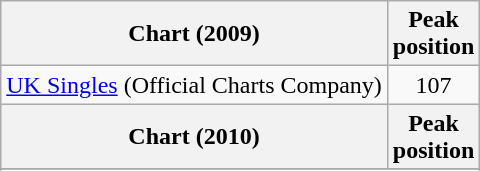<table class="wikitable sortable">
<tr>
<th>Chart (2009)</th>
<th>Peak<br>position</th>
</tr>
<tr>
<td><a href='#'>UK Singles</a> (Official Charts Company)</td>
<td style="text-align:center;">107</td>
</tr>
<tr>
<th>Chart (2010)</th>
<th>Peak<br>position</th>
</tr>
<tr>
</tr>
<tr>
</tr>
</table>
